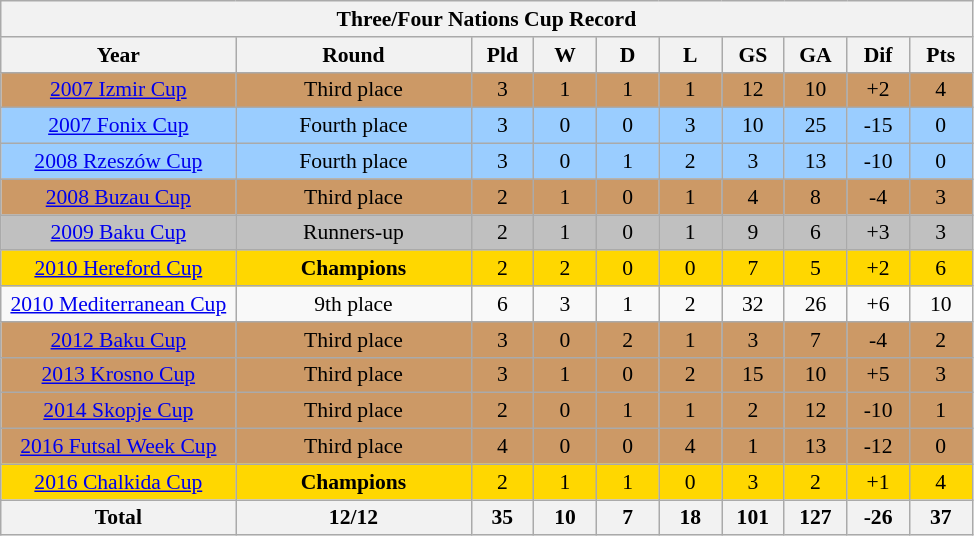<table class="wikitable" style="text-align: center;font-size:90%;">
<tr>
<th colspan=10>Three/Four Nations Cup Record</th>
</tr>
<tr>
<th width=150>Year</th>
<th width=150>Round</th>
<th width=35>Pld</th>
<th width=35>W</th>
<th width=35>D</th>
<th width=35>L</th>
<th width=35>GS</th>
<th width=35>GA</th>
<th width=35>Dif</th>
<th width=35>Pts</th>
</tr>
<tr bgcolor="#cc9966">
<td> <a href='#'>2007 Izmir Cup</a></td>
<td>Third place</td>
<td>3</td>
<td>1</td>
<td>1</td>
<td>1</td>
<td>12</td>
<td>10</td>
<td>+2</td>
<td>4</td>
</tr>
<tr bgcolor=#9acdff>
<td> <a href='#'>2007 Fonix Cup</a></td>
<td>Fourth place</td>
<td>3</td>
<td>0</td>
<td>0</td>
<td>3</td>
<td>10</td>
<td>25</td>
<td>-15</td>
<td>0</td>
</tr>
<tr bgcolor=#9acdff>
<td> <a href='#'>2008 Rzeszów Cup</a></td>
<td>Fourth place</td>
<td>3</td>
<td>0</td>
<td>1</td>
<td>2</td>
<td>3</td>
<td>13</td>
<td>-10</td>
<td>0</td>
</tr>
<tr bgcolor="#cc9966">
<td> <a href='#'>2008 Buzau Cup</a></td>
<td>Third place</td>
<td>2</td>
<td>1</td>
<td>0</td>
<td>1</td>
<td>4</td>
<td>8</td>
<td>-4</td>
<td>3</td>
</tr>
<tr bgcolor=silver>
<td> <a href='#'>2009 Baku Cup</a></td>
<td>Runners-up</td>
<td>2</td>
<td>1</td>
<td>0</td>
<td>1</td>
<td>9</td>
<td>6</td>
<td>+3</td>
<td>3</td>
</tr>
<tr bgcolor=gold>
<td> <a href='#'>2010 Hereford Cup</a></td>
<td><strong>Champions</strong></td>
<td>2</td>
<td>2</td>
<td>0</td>
<td>0</td>
<td>7</td>
<td>5</td>
<td>+2</td>
<td>6</td>
</tr>
<tr>
<td> <a href='#'>2010 Mediterranean Cup</a></td>
<td>9th place</td>
<td>6</td>
<td>3</td>
<td>1</td>
<td>2</td>
<td>32</td>
<td>26</td>
<td>+6</td>
<td>10</td>
</tr>
<tr bgcolor="#cc9966">
<td> <a href='#'>2012 Baku Cup</a></td>
<td>Third place</td>
<td>3</td>
<td>0</td>
<td>2</td>
<td>1</td>
<td>3</td>
<td>7</td>
<td>-4</td>
<td>2</td>
</tr>
<tr bgcolor="#cc9966">
<td> <a href='#'>2013 Krosno Cup</a></td>
<td>Third place</td>
<td>3</td>
<td>1</td>
<td>0</td>
<td>2</td>
<td>15</td>
<td>10</td>
<td>+5</td>
<td>3</td>
</tr>
<tr bgcolor="#cc9966">
<td> <a href='#'>2014 Skopje Cup</a></td>
<td>Third place</td>
<td>2</td>
<td>0</td>
<td>1</td>
<td>1</td>
<td>2</td>
<td>12</td>
<td>-10</td>
<td>1</td>
</tr>
<tr bgcolor="#cc9966">
<td> <a href='#'>2016 Futsal Week Cup</a></td>
<td>Third place</td>
<td>4</td>
<td>0</td>
<td>0</td>
<td>4</td>
<td>1</td>
<td>13</td>
<td>-12</td>
<td>0</td>
</tr>
<tr bgcolor=gold>
<td> <a href='#'>2016 Chalkida Cup</a></td>
<td><strong>Champions</strong></td>
<td>2</td>
<td>1</td>
<td>1</td>
<td>0</td>
<td>3</td>
<td>2</td>
<td>+1</td>
<td>4</td>
</tr>
<tr>
<th><strong>Total</strong></th>
<th>12/12</th>
<th>35</th>
<th>10</th>
<th>7</th>
<th>18</th>
<th>101</th>
<th>127</th>
<th>-26</th>
<th>37</th>
</tr>
</table>
